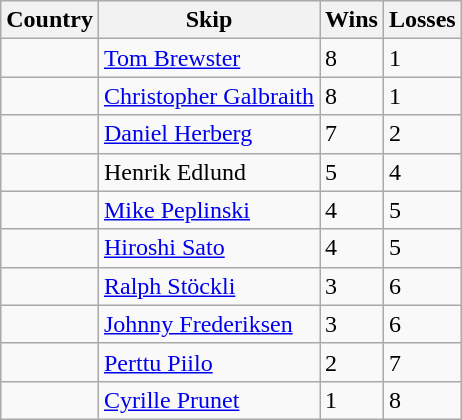<table class="wikitable">
<tr>
<th>Country</th>
<th>Skip</th>
<th>Wins</th>
<th>Losses</th>
</tr>
<tr>
<td></td>
<td><a href='#'>Tom Brewster</a></td>
<td>8</td>
<td>1</td>
</tr>
<tr>
<td></td>
<td><a href='#'>Christopher Galbraith</a></td>
<td>8</td>
<td>1</td>
</tr>
<tr>
<td></td>
<td><a href='#'>Daniel Herberg</a></td>
<td>7</td>
<td>2</td>
</tr>
<tr>
<td></td>
<td>Henrik Edlund</td>
<td>5</td>
<td>4</td>
</tr>
<tr>
<td></td>
<td><a href='#'>Mike Peplinski</a></td>
<td>4</td>
<td>5</td>
</tr>
<tr>
<td></td>
<td><a href='#'>Hiroshi Sato</a></td>
<td>4</td>
<td>5</td>
</tr>
<tr>
<td></td>
<td><a href='#'>Ralph Stöckli</a></td>
<td>3</td>
<td>6</td>
</tr>
<tr>
<td></td>
<td><a href='#'>Johnny Frederiksen</a></td>
<td>3</td>
<td>6</td>
</tr>
<tr>
<td></td>
<td><a href='#'>Perttu Piilo</a></td>
<td>2</td>
<td>7</td>
</tr>
<tr>
<td></td>
<td><a href='#'>Cyrille Prunet</a></td>
<td>1</td>
<td>8</td>
</tr>
</table>
